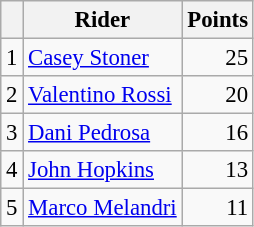<table class="wikitable" style="font-size: 95%;">
<tr>
<th></th>
<th>Rider</th>
<th>Points</th>
</tr>
<tr>
<td align=center>1</td>
<td> <a href='#'>Casey Stoner</a></td>
<td align=right>25</td>
</tr>
<tr>
<td align=center>2</td>
<td> <a href='#'>Valentino Rossi</a></td>
<td align=right>20</td>
</tr>
<tr>
<td align=center>3</td>
<td> <a href='#'>Dani Pedrosa</a></td>
<td align=right>16</td>
</tr>
<tr>
<td align=center>4</td>
<td> <a href='#'>John Hopkins</a></td>
<td align=right>13</td>
</tr>
<tr>
<td align=center>5</td>
<td> <a href='#'>Marco Melandri</a></td>
<td align=right>11</td>
</tr>
</table>
